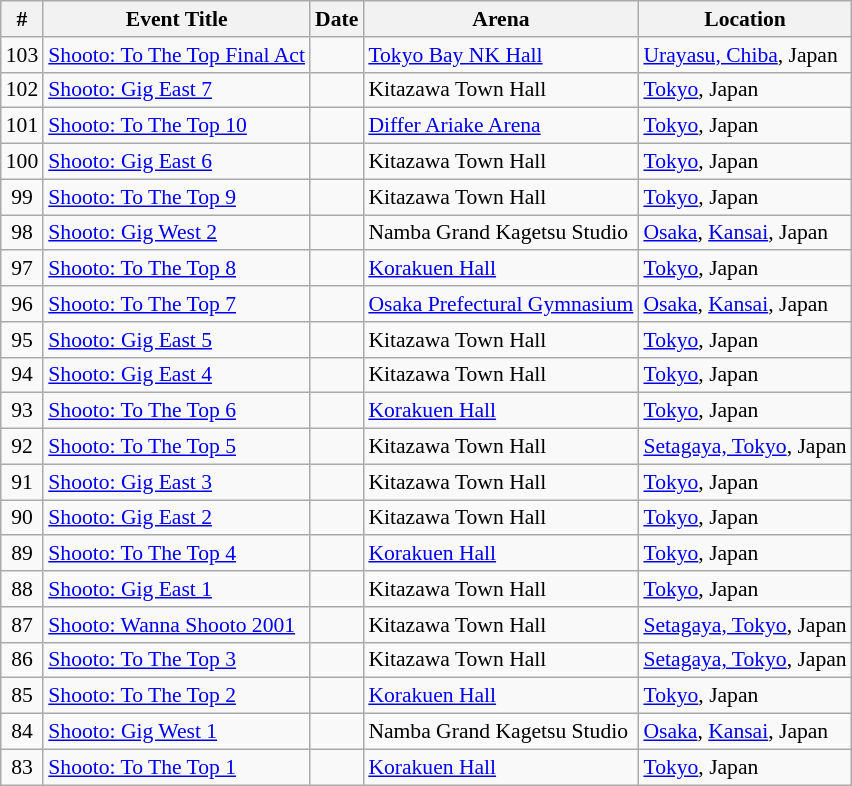<table class="sortable wikitable succession-box" style="font-size:90%;">
<tr>
<th scope="col">#</th>
<th scope="col">Event Title</th>
<th scope="col">Date</th>
<th scope="col">Arena</th>
<th scope="col">Location</th>
</tr>
<tr>
<td align=center>103</td>
<td><a href='#'>Shooto: To The Top Final Act</a></td>
<td></td>
<td><a href='#'>Tokyo Bay NK Hall</a></td>
<td><a href='#'>Urayasu, Chiba</a>, Japan</td>
</tr>
<tr>
<td align=center>102</td>
<td><a href='#'>Shooto: Gig East 7</a></td>
<td></td>
<td>Kitazawa Town Hall</td>
<td><a href='#'>Tokyo</a>, Japan</td>
</tr>
<tr>
<td align=center>101</td>
<td><a href='#'>Shooto: To The Top 10</a></td>
<td></td>
<td><a href='#'>Differ Ariake Arena</a></td>
<td><a href='#'>Tokyo</a>, Japan</td>
</tr>
<tr>
<td align=center>100</td>
<td><a href='#'>Shooto: Gig East 6</a></td>
<td></td>
<td>Kitazawa Town Hall</td>
<td><a href='#'>Tokyo</a>, Japan</td>
</tr>
<tr>
<td align=center>99</td>
<td><a href='#'>Shooto: To The Top 9</a></td>
<td></td>
<td>Kitazawa Town Hall</td>
<td><a href='#'>Tokyo</a>, Japan</td>
</tr>
<tr>
<td align=center>98</td>
<td><a href='#'>Shooto: Gig West 2</a></td>
<td></td>
<td>Namba Grand Kagetsu Studio</td>
<td><a href='#'>Osaka</a>, <a href='#'>Kansai</a>, Japan</td>
</tr>
<tr>
<td align=center>97</td>
<td><a href='#'>Shooto: To The Top 8</a></td>
<td></td>
<td><a href='#'>Korakuen Hall</a></td>
<td><a href='#'>Tokyo</a>, Japan</td>
</tr>
<tr>
<td align=center>96</td>
<td><a href='#'>Shooto: To The Top 7</a></td>
<td></td>
<td><a href='#'>Osaka Prefectural Gymnasium</a></td>
<td><a href='#'>Osaka</a>, <a href='#'>Kansai</a>, Japan</td>
</tr>
<tr>
<td align=center>95</td>
<td><a href='#'>Shooto: Gig East 5</a></td>
<td></td>
<td>Kitazawa Town Hall</td>
<td><a href='#'>Tokyo</a>, Japan</td>
</tr>
<tr>
<td align=center>94</td>
<td><a href='#'>Shooto: Gig East 4</a></td>
<td></td>
<td>Kitazawa Town Hall</td>
<td><a href='#'>Tokyo</a>, Japan</td>
</tr>
<tr>
<td align=center>93</td>
<td><a href='#'>Shooto: To The Top 6</a></td>
<td></td>
<td><a href='#'>Korakuen Hall</a></td>
<td><a href='#'>Tokyo</a>, Japan</td>
</tr>
<tr>
<td align=center>92</td>
<td><a href='#'>Shooto: To The Top 5</a></td>
<td></td>
<td>Kitazawa Town Hall</td>
<td><a href='#'>Setagaya, Tokyo</a>, Japan</td>
</tr>
<tr>
<td align=center>91</td>
<td><a href='#'>Shooto: Gig East 3</a></td>
<td></td>
<td>Kitazawa Town Hall</td>
<td><a href='#'>Tokyo</a>, Japan</td>
</tr>
<tr>
<td align=center>90</td>
<td><a href='#'>Shooto: Gig East 2</a></td>
<td></td>
<td>Kitazawa Town Hall</td>
<td><a href='#'>Tokyo</a>, Japan</td>
</tr>
<tr>
<td align=center>89</td>
<td><a href='#'>Shooto: To The Top 4</a></td>
<td></td>
<td><a href='#'>Korakuen Hall</a></td>
<td><a href='#'>Tokyo</a>, Japan</td>
</tr>
<tr>
<td align=center>88</td>
<td><a href='#'>Shooto: Gig East 1</a></td>
<td></td>
<td>Kitazawa Town Hall</td>
<td><a href='#'>Tokyo</a>, Japan</td>
</tr>
<tr>
<td align=center>87</td>
<td><a href='#'>Shooto: Wanna Shooto 2001</a></td>
<td></td>
<td>Kitazawa Town Hall</td>
<td><a href='#'>Setagaya, Tokyo</a>, Japan</td>
</tr>
<tr>
<td align=center>86</td>
<td><a href='#'>Shooto: To The Top 3</a></td>
<td></td>
<td>Kitazawa Town Hall</td>
<td><a href='#'>Setagaya, Tokyo</a>, Japan</td>
</tr>
<tr>
<td align=center>85</td>
<td><a href='#'>Shooto: To The Top 2</a></td>
<td></td>
<td><a href='#'>Korakuen Hall</a></td>
<td><a href='#'>Tokyo</a>, Japan</td>
</tr>
<tr>
<td align=center>84</td>
<td><a href='#'>Shooto: Gig West 1</a></td>
<td></td>
<td>Namba Grand Kagetsu Studio</td>
<td><a href='#'>Osaka</a>, <a href='#'>Kansai</a>, Japan</td>
</tr>
<tr>
<td align=center>83</td>
<td><a href='#'>Shooto: To The Top 1</a></td>
<td></td>
<td><a href='#'>Korakuen Hall</a></td>
<td><a href='#'>Tokyo</a>, Japan</td>
</tr>
</table>
